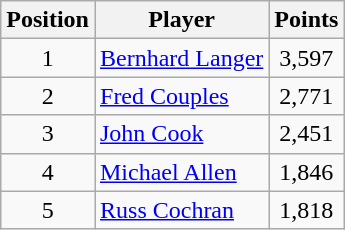<table class="wikitable">
<tr>
<th>Position</th>
<th>Player</th>
<th>Points</th>
</tr>
<tr>
<td align=center>1</td>
<td> <a href='#'>Bernhard Langer</a></td>
<td align=center>3,597</td>
</tr>
<tr>
<td align=center>2</td>
<td> <a href='#'>Fred Couples</a></td>
<td align=center>2,771</td>
</tr>
<tr>
<td align=center>3</td>
<td> <a href='#'>John Cook</a></td>
<td align=center>2,451</td>
</tr>
<tr>
<td align=center>4</td>
<td> <a href='#'>Michael Allen</a></td>
<td align=center>1,846</td>
</tr>
<tr>
<td align=center>5</td>
<td> <a href='#'>Russ Cochran</a></td>
<td align=center>1,818</td>
</tr>
</table>
